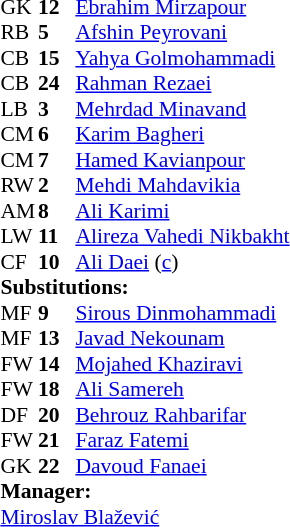<table cellspacing="0" cellpadding="0" style="font-size:90%; margin:0.2em auto;">
<tr>
<th width="25"></th>
<th width="25"></th>
</tr>
<tr>
<td>GK</td>
<td><strong>12</strong></td>
<td><a href='#'>Ebrahim Mirzapour</a></td>
</tr>
<tr>
<td>RB</td>
<td><strong>5</strong></td>
<td><a href='#'>Afshin Peyrovani</a></td>
<td></td>
</tr>
<tr>
<td>CB</td>
<td><strong>15</strong></td>
<td><a href='#'>Yahya Golmohammadi</a></td>
<td></td>
</tr>
<tr>
<td>CB</td>
<td><strong>24</strong></td>
<td><a href='#'>Rahman Rezaei</a></td>
</tr>
<tr>
<td>LB</td>
<td><strong>3</strong></td>
<td><a href='#'>Mehrdad Minavand</a></td>
</tr>
<tr>
<td>CM</td>
<td><strong>6</strong></td>
<td><a href='#'>Karim Bagheri</a></td>
</tr>
<tr>
<td>CM</td>
<td><strong>7</strong></td>
<td><a href='#'>Hamed Kavianpour</a></td>
</tr>
<tr>
<td>RW</td>
<td><strong>2</strong></td>
<td><a href='#'>Mehdi Mahdavikia</a></td>
</tr>
<tr>
<td>AM</td>
<td><strong>8</strong></td>
<td><a href='#'>Ali Karimi</a></td>
</tr>
<tr>
<td>LW</td>
<td><strong>11</strong></td>
<td><a href='#'>Alireza Vahedi Nikbakht</a></td>
<td></td>
<td></td>
</tr>
<tr>
<td>CF</td>
<td><strong>10</strong></td>
<td><a href='#'>Ali Daei</a> (<a href='#'>c</a>)</td>
</tr>
<tr>
<td colspan=3><strong>Substitutions:</strong></td>
</tr>
<tr>
<td>MF</td>
<td><strong>9</strong></td>
<td><a href='#'>Sirous Dinmohammadi</a></td>
</tr>
<tr>
<td>MF</td>
<td><strong>13</strong></td>
<td><a href='#'>Javad Nekounam</a></td>
</tr>
<tr>
<td>FW</td>
<td><strong>14</strong></td>
<td><a href='#'>Mojahed Khaziravi</a></td>
<td></td>
<td></td>
</tr>
<tr>
<td>FW</td>
<td><strong>18</strong></td>
<td><a href='#'>Ali Samereh</a></td>
</tr>
<tr>
<td>DF</td>
<td><strong>20</strong></td>
<td><a href='#'>Behrouz Rahbarifar</a></td>
</tr>
<tr>
<td>FW</td>
<td><strong>21</strong></td>
<td><a href='#'>Faraz Fatemi</a></td>
</tr>
<tr>
<td>GK</td>
<td><strong>22</strong></td>
<td><a href='#'>Davoud Fanaei</a></td>
</tr>
<tr>
<td colspan=3><strong>Manager:</strong></td>
</tr>
<tr>
<td colspan="4"> <a href='#'>Miroslav Blažević</a></td>
</tr>
</table>
